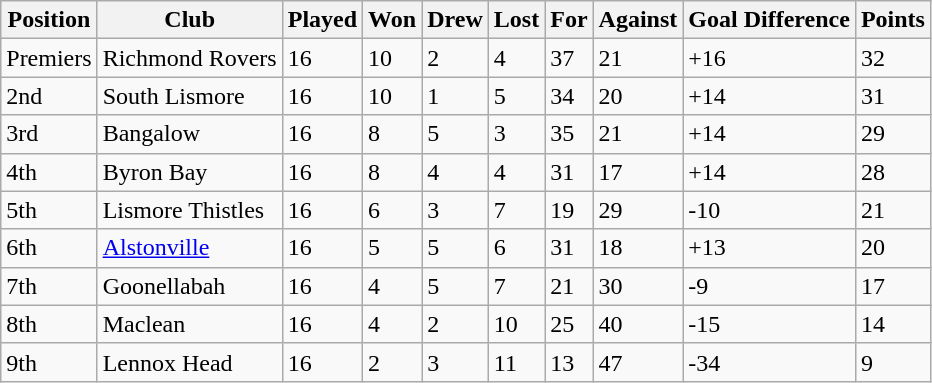<table class="wikitable">
<tr>
<th>Position</th>
<th>Club</th>
<th>Played</th>
<th>Won</th>
<th>Drew</th>
<th>Lost</th>
<th>For</th>
<th>Against</th>
<th>Goal Difference</th>
<th>Points</th>
</tr>
<tr>
<td>Premiers</td>
<td>Richmond Rovers</td>
<td>16</td>
<td>10</td>
<td>2</td>
<td>4</td>
<td>37</td>
<td>21</td>
<td>+16</td>
<td>32</td>
</tr>
<tr>
<td>2nd</td>
<td>South Lismore</td>
<td>16</td>
<td>10</td>
<td>1</td>
<td>5</td>
<td>34</td>
<td>20</td>
<td>+14</td>
<td>31</td>
</tr>
<tr>
<td>3rd</td>
<td>Bangalow</td>
<td>16</td>
<td>8</td>
<td>5</td>
<td>3</td>
<td>35</td>
<td>21</td>
<td>+14</td>
<td>29</td>
</tr>
<tr>
<td>4th</td>
<td>Byron Bay</td>
<td>16</td>
<td>8</td>
<td>4</td>
<td>4</td>
<td>31</td>
<td>17</td>
<td>+14</td>
<td>28</td>
</tr>
<tr>
<td>5th</td>
<td>Lismore Thistles</td>
<td>16</td>
<td>6</td>
<td>3</td>
<td>7</td>
<td>19</td>
<td>29</td>
<td>-10</td>
<td>21</td>
</tr>
<tr>
<td>6th</td>
<td><a href='#'>Alstonville</a></td>
<td>16</td>
<td>5</td>
<td>5</td>
<td>6</td>
<td>31</td>
<td>18</td>
<td>+13</td>
<td>20</td>
</tr>
<tr>
<td>7th</td>
<td>Goonellabah</td>
<td>16</td>
<td>4</td>
<td>5</td>
<td>7</td>
<td>21</td>
<td>30</td>
<td>-9</td>
<td>17</td>
</tr>
<tr>
<td>8th</td>
<td>Maclean</td>
<td>16</td>
<td>4</td>
<td>2</td>
<td>10</td>
<td>25</td>
<td>40</td>
<td>-15</td>
<td>14</td>
</tr>
<tr>
<td>9th</td>
<td>Lennox Head</td>
<td>16</td>
<td>2</td>
<td>3</td>
<td>11</td>
<td>13</td>
<td>47</td>
<td>-34</td>
<td>9</td>
</tr>
</table>
